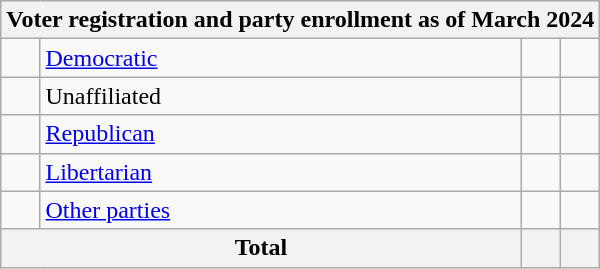<table class=wikitable>
<tr>
<th colspan = 6>Voter registration and party enrollment as of March 2024</th>
</tr>
<tr>
<td></td>
<td><a href='#'>Democratic</a></td>
<td align = center></td>
<td align = center></td>
</tr>
<tr>
<td></td>
<td>Unaffiliated</td>
<td align = center></td>
<td align = center></td>
</tr>
<tr>
<td></td>
<td><a href='#'>Republican</a></td>
<td align = center></td>
<td align = center></td>
</tr>
<tr>
<td></td>
<td><a href='#'>Libertarian</a></td>
<td align = center></td>
<td align = center></td>
</tr>
<tr>
<td></td>
<td><a href='#'>Other parties</a></td>
<td align = center></td>
<td align = center></td>
</tr>
<tr>
<th colspan = 2>Total</th>
<th align = center></th>
<th align = center></th>
</tr>
</table>
